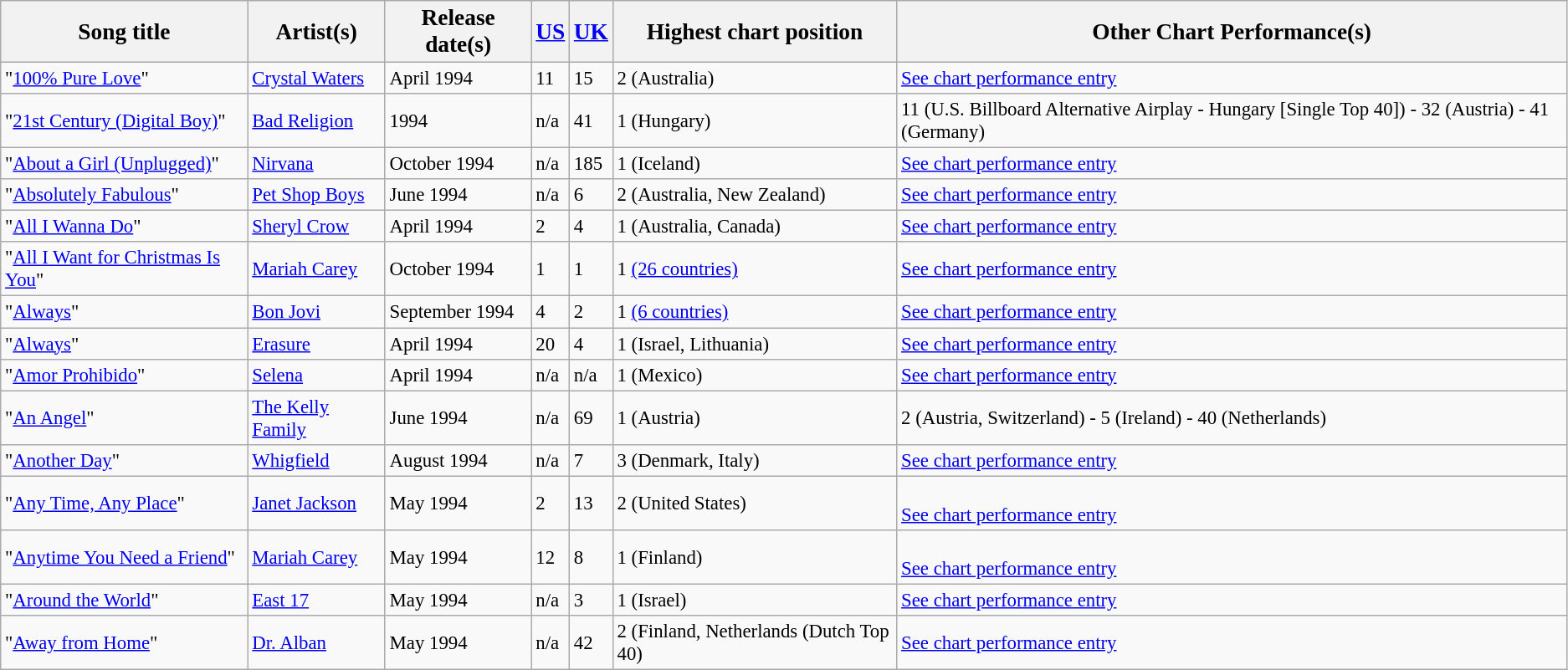<table class="wikitable sortable" style="font-size:95%;">
<tr>
<th><big>Song title</big></th>
<th><big>Artist(s)</big></th>
<th><big>Release date(s)</big></th>
<th><big><a href='#'>US</a></big></th>
<th><big><a href='#'>UK</a></big></th>
<th><big>Highest chart position</big></th>
<th><big>Other Chart Performance(s)</big></th>
</tr>
<tr>
<td>"<a href='#'>100% Pure Love</a>"</td>
<td><a href='#'>Crystal Waters</a></td>
<td>April 1994</td>
<td>11</td>
<td>15</td>
<td>2 (Australia)</td>
<td><a href='#'>See chart performance entry</a></td>
</tr>
<tr>
<td>"<a href='#'>21st Century (Digital Boy)</a>"</td>
<td><a href='#'>Bad Religion</a></td>
<td>1994</td>
<td>n/a</td>
<td>41</td>
<td>1 (Hungary)</td>
<td>11 (U.S. Billboard Alternative Airplay - Hungary [Single Top 40]) - 32 (Austria) - 41 (Germany)</td>
</tr>
<tr>
<td>"<a href='#'>About a Girl (Unplugged)</a>"</td>
<td><a href='#'>Nirvana</a></td>
<td>October 1994</td>
<td>n/a</td>
<td>185</td>
<td>1 (Iceland)</td>
<td><a href='#'>See chart performance entry</a></td>
</tr>
<tr>
<td>"<a href='#'>Absolutely Fabulous</a>"</td>
<td><a href='#'>Pet Shop Boys</a></td>
<td>June 1994</td>
<td>n/a</td>
<td>6</td>
<td>2 (Australia, New Zealand)</td>
<td><a href='#'>See chart performance entry</a></td>
</tr>
<tr>
<td>"<a href='#'>All I Wanna Do</a>"</td>
<td><a href='#'>Sheryl Crow</a></td>
<td>April 1994</td>
<td>2</td>
<td>4</td>
<td>1 (Australia, Canada)</td>
<td><a href='#'>See chart performance entry</a></td>
</tr>
<tr>
<td>"<a href='#'>All I Want for Christmas Is You</a>"</td>
<td><a href='#'>Mariah Carey</a></td>
<td>October 1994</td>
<td>1</td>
<td>1</td>
<td>1 <a href='#'>(26 countries)</a></td>
<td><a href='#'>See chart performance entry</a></td>
</tr>
<tr>
<td>"<a href='#'>Always</a>"</td>
<td><a href='#'>Bon Jovi</a></td>
<td>September 1994</td>
<td>4</td>
<td>2</td>
<td>1 <a href='#'>(6 countries)</a></td>
<td><a href='#'>See chart performance entry</a></td>
</tr>
<tr>
<td>"<a href='#'>Always</a>"</td>
<td><a href='#'>Erasure</a></td>
<td>April 1994</td>
<td>20</td>
<td>4</td>
<td>1 (Israel, Lithuania)</td>
<td><a href='#'>See chart performance entry</a></td>
</tr>
<tr>
<td>"<a href='#'>Amor Prohibido</a>"</td>
<td><a href='#'>Selena</a></td>
<td>April 1994</td>
<td>n/a</td>
<td>n/a</td>
<td>1 (Mexico)</td>
<td><a href='#'>See chart performance entry</a></td>
</tr>
<tr>
<td>"<a href='#'>An Angel</a>"</td>
<td><a href='#'>The Kelly Family</a></td>
<td>June 1994</td>
<td>n/a</td>
<td>69</td>
<td>1 (Austria)</td>
<td>2 (Austria, Switzerland) - 5 (Ireland) - 40 (Netherlands)</td>
</tr>
<tr>
<td>"<a href='#'>Another Day</a>"</td>
<td><a href='#'>Whigfield</a></td>
<td>August 1994</td>
<td>n/a</td>
<td>7</td>
<td>3 (Denmark, Italy)</td>
<td><a href='#'>See chart performance entry</a></td>
</tr>
<tr>
<td>"<a href='#'>Any Time, Any Place</a>"</td>
<td><a href='#'>Janet Jackson</a></td>
<td>May 1994</td>
<td>2</td>
<td>13</td>
<td>2 (United States)</td>
<td><br><a href='#'>See chart performance entry</a></td>
</tr>
<tr>
<td>"<a href='#'>Anytime You Need a Friend</a>"</td>
<td><a href='#'>Mariah Carey</a></td>
<td>May 1994</td>
<td>12</td>
<td>8</td>
<td>1 (Finland)</td>
<td><br><a href='#'>See chart performance entry</a></td>
</tr>
<tr>
<td>"<a href='#'>Around the World</a>"</td>
<td><a href='#'>East 17</a></td>
<td>May 1994</td>
<td>n/a</td>
<td>3</td>
<td>1 (Israel)</td>
<td><a href='#'>See chart performance entry</a></td>
</tr>
<tr>
<td>"<a href='#'>Away from Home</a>"</td>
<td><a href='#'>Dr. Alban</a></td>
<td>May 1994</td>
<td>n/a</td>
<td>42</td>
<td>2 (Finland, Netherlands (Dutch Top 40)</td>
<td><a href='#'>See chart performance entry</a></td>
</tr>
</table>
